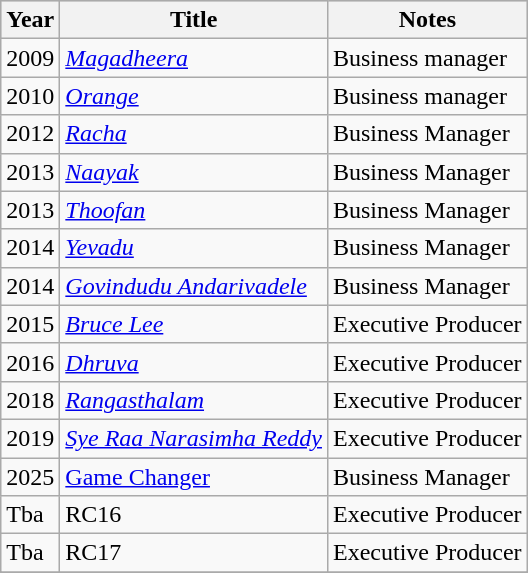<table class="wikitable sortable plainrowheaders">
<tr style="background:#ccc; text-align:center;">
<th scope="col">Year</th>
<th scope="col">Title</th>
<th scope="col">Notes</th>
</tr>
<tr>
<td>2009</td>
<td><em><a href='#'>Magadheera</a></em></td>
<td>Business manager</td>
</tr>
<tr>
<td>2010</td>
<td><em><a href='#'>Orange</a></em></td>
<td>Business manager</td>
</tr>
<tr>
<td>2012</td>
<td><em><a href='#'>Racha</a></em></td>
<td>Business Manager</td>
</tr>
<tr>
<td>2013</td>
<td><em><a href='#'>Naayak</a></em></td>
<td>Business Manager</td>
</tr>
<tr>
<td>2013</td>
<td><em><a href='#'>Thoofan</a></em></td>
<td>Business Manager</td>
</tr>
<tr>
<td>2014</td>
<td><em><a href='#'>Yevadu</a></em></td>
<td>Business Manager</td>
</tr>
<tr>
<td>2014</td>
<td><em><a href='#'>Govindudu Andarivadele</a></em></td>
<td>Business Manager</td>
</tr>
<tr>
<td>2015</td>
<td><em><a href='#'>Bruce Lee</a></em></td>
<td>Executive Producer</td>
</tr>
<tr>
<td>2016</td>
<td><em><a href='#'>Dhruva</a></em></td>
<td>Executive Producer</td>
</tr>
<tr>
<td>2018</td>
<td><em><a href='#'>Rangasthalam</a></em></td>
<td>Executive Producer</td>
</tr>
<tr>
<td>2019</td>
<td><em><a href='#'>Sye Raa Narasimha Reddy</a></em></td>
<td>Executive Producer</td>
</tr>
<tr>
<td>2025</td>
<td><a href='#'>Game Changer</a></td>
<td>Business Manager</td>
</tr>
<tr 2025 || >
<td>Tba</td>
<td>RC16</td>
<td>Executive Producer</td>
</tr>
<tr>
<td>Tba</td>
<td>RC17</td>
<td>Executive Producer</td>
</tr>
<tr 2026 || >
</tr>
<tr 2027 || >
</tr>
</table>
